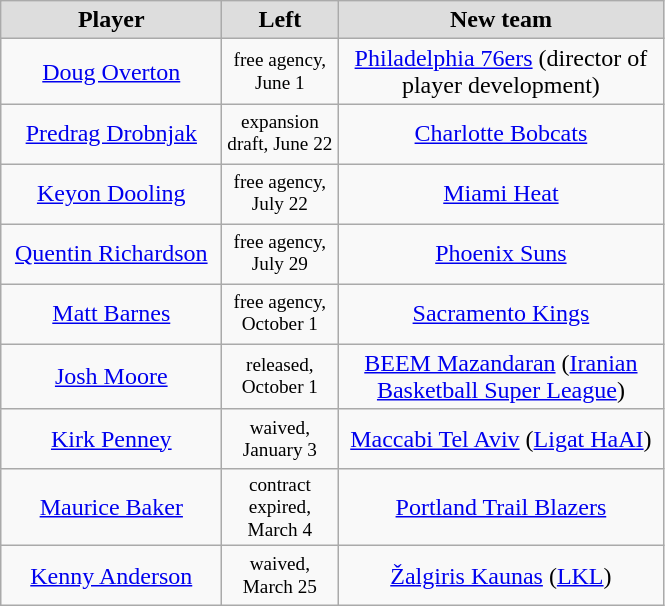<table class="wikitable" style="text-align: center">
<tr align="center"  bgcolor="#dddddd">
<td style="width:140px"><strong>Player</strong></td>
<td style="width:70px"><strong>Left</strong></td>
<td style="width:210px"><strong>New team</strong></td>
</tr>
<tr style="height:40px">
<td><a href='#'>Doug Overton</a></td>
<td style="font-size: 80%">free agency, June 1</td>
<td><a href='#'>Philadelphia 76ers</a> (director of player development)</td>
</tr>
<tr style="height:40px">
<td><a href='#'>Predrag Drobnjak</a></td>
<td style="font-size: 80%">expansion draft, June 22</td>
<td><a href='#'>Charlotte Bobcats</a></td>
</tr>
<tr style="height:40px">
<td><a href='#'>Keyon Dooling</a></td>
<td style="font-size: 80%">free agency, July 22</td>
<td><a href='#'>Miami Heat</a></td>
</tr>
<tr style="height:40px">
<td><a href='#'>Quentin Richardson</a></td>
<td style="font-size: 80%">free agency, July 29</td>
<td><a href='#'>Phoenix Suns</a></td>
</tr>
<tr style="height:40px">
<td><a href='#'>Matt Barnes</a></td>
<td style="font-size: 80%">free agency, October 1</td>
<td><a href='#'>Sacramento Kings</a></td>
</tr>
<tr style="height:40px">
<td><a href='#'>Josh Moore</a></td>
<td style="font-size: 80%">released, October 1</td>
<td><a href='#'>BEEM Mazandaran</a> (<a href='#'>Iranian Basketball Super League</a>)</td>
</tr>
<tr style="height:40px">
<td><a href='#'>Kirk Penney</a></td>
<td style="font-size: 80%">waived, January 3</td>
<td><a href='#'>Maccabi Tel Aviv</a> (<a href='#'>Ligat HaAI</a>)</td>
</tr>
<tr style="height:40px">
<td><a href='#'>Maurice Baker</a></td>
<td style="font-size: 80%">contract expired, March 4</td>
<td><a href='#'>Portland Trail Blazers</a></td>
</tr>
<tr style="height:40px">
<td><a href='#'>Kenny Anderson</a></td>
<td style="font-size: 80%">waived, March 25</td>
<td><a href='#'>Žalgiris Kaunas</a> (<a href='#'>LKL</a>)</td>
</tr>
</table>
